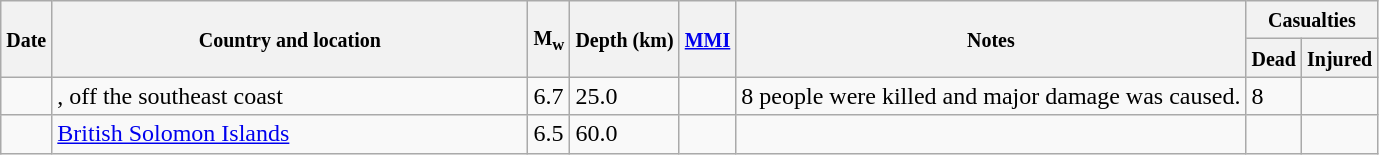<table class="wikitable sortable sort-under" style="border:1px black; margin-left:1em;">
<tr>
<th rowspan="2"><small>Date</small></th>
<th rowspan="2" style="width: 310px"><small>Country and location</small></th>
<th rowspan="2"><small>M<sub>w</sub></small></th>
<th rowspan="2"><small>Depth (km)</small></th>
<th rowspan="2"><small><a href='#'>MMI</a></small></th>
<th rowspan="2" class="unsortable"><small>Notes</small></th>
<th colspan="2"><small>Casualties</small></th>
</tr>
<tr>
<th><small>Dead</small></th>
<th><small>Injured</small></th>
</tr>
<tr>
<td></td>
<td>, off the southeast coast</td>
<td>6.7</td>
<td>25.0</td>
<td></td>
<td>8 people were killed and major damage was caused.</td>
<td>8</td>
<td></td>
</tr>
<tr>
<td></td>
<td> <a href='#'>British Solomon Islands</a></td>
<td>6.5</td>
<td>60.0</td>
<td></td>
<td></td>
<td></td>
<td></td>
</tr>
</table>
